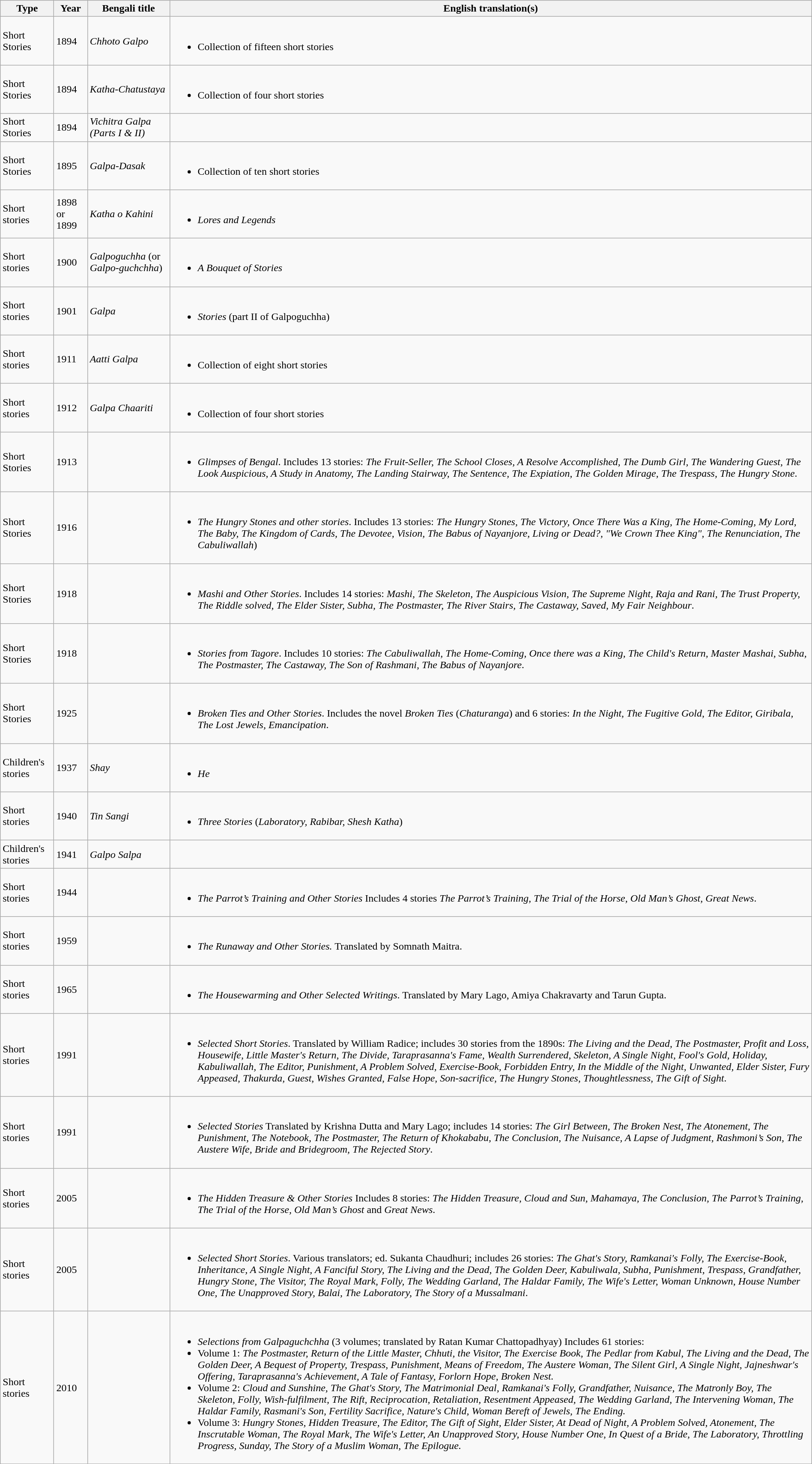<table class="wikitable sortable" style="margin: 1em auto 1em auto;">
<tr>
<th>Type</th>
<th>Year</th>
<th>Bengali title</th>
<th>English translation(s)</th>
</tr>
<tr>
<td>Short Stories</td>
<td>1894</td>
<td><em>Chhoto Galpo</em></td>
<td><br><ul><li>Collection of fifteen short stories</li></ul></td>
</tr>
<tr>
<td>Short Stories</td>
<td>1894</td>
<td><em>Katha-Chatustaya</em></td>
<td><br><ul><li>Collection of four short stories</li></ul></td>
</tr>
<tr>
<td>Short Stories</td>
<td>1894</td>
<td><em>Vichitra Galpa (Parts I & II)</em></td>
<td></td>
</tr>
<tr>
<td>Short Stories</td>
<td>1895</td>
<td><em>Galpa-Dasak</em></td>
<td><br><ul><li>Collection of ten short stories</li></ul></td>
</tr>
<tr>
<td>Short stories</td>
<td>1898 or 1899</td>
<td><em>Katha o Kahini</em></td>
<td><br><ul><li><em>Lores and Legends</em></li></ul></td>
</tr>
<tr>
<td>Short stories</td>
<td>1900</td>
<td><em>Galpoguchha</em> (or <em>Galpo-guchchha</em>)</td>
<td><br><ul><li><em>A Bouquet of Stories</em></li></ul></td>
</tr>
<tr>
<td>Short stories</td>
<td>1901</td>
<td><em>Galpa</em></td>
<td><br><ul><li><em>Stories</em> (part II of Galpoguchha)</li></ul></td>
</tr>
<tr>
<td>Short stories</td>
<td>1911</td>
<td><em>Aatti Galpa</em></td>
<td><br><ul><li>Collection of eight short stories</li></ul></td>
</tr>
<tr>
<td>Short stories</td>
<td>1912</td>
<td><em>Galpa Chaariti</em></td>
<td><br><ul><li>Collection of four short stories</li></ul></td>
</tr>
<tr>
<td>Short Stories</td>
<td>1913</td>
<td></td>
<td><br><ul><li><em>Glimpses of Bengal</em>. Includes 13 stories: <em>The Fruit-Seller, The School Closes, A Resolve Accomplished, The Dumb Girl, The Wandering Guest, The Look Auspicious, A Study in Anatomy, The Landing Stairway, The Sentence, The Expiation, The Golden Mirage, The Trespass, The Hungry Stone</em>.</li></ul></td>
</tr>
<tr>
<td>Short Stories</td>
<td>1916</td>
<td></td>
<td><br><ul><li><em>The Hungry Stones and other stories</em>. Includes 13 stories: <em>The Hungry Stones, The Victory, Once There Was a King, The Home-Coming, My Lord, The Baby, The Kingdom of Cards, The Devotee, Vision, The Babus of Nayanjore, Living or Dead?, "We Crown Thee King", The Renunciation, The Cabuliwallah</em>)</li></ul></td>
</tr>
<tr>
<td>Short Stories</td>
<td>1918</td>
<td></td>
<td><br><ul><li><em>Mashi and Other Stories</em>. Includes 14 stories: <em>Mashi, The Skeleton, The Auspicious Vision, The Supreme Night, Raja and Rani, The Trust Property, The Riddle solved, The Elder Sister, Subha, The Postmaster, The River Stairs, The Castaway, Saved, My Fair Neighbour</em>.</li></ul></td>
</tr>
<tr>
<td>Short Stories</td>
<td>1918</td>
<td></td>
<td><br><ul><li><em>Stories from Tagore</em>. Includes 10 stories: <em>The Cabuliwallah, The Home-Coming, Once there was a King, The Child's Return, Master Mashai, Subha, The Postmaster, The Castaway, The Son of Rashmani, The Babus of Nayanjore</em>.</li></ul></td>
</tr>
<tr>
<td>Short Stories</td>
<td>1925</td>
<td></td>
<td><br><ul><li><em>Broken Ties and Other Stories</em>. Includes the novel <em>Broken Ties</em> (<em>Chaturanga</em>) and 6 stories: <em>In the Night, The Fugitive Gold, The Editor, Giribala, The Lost Jewels, Emancipation</em>.</li></ul></td>
</tr>
<tr>
<td>Children's stories</td>
<td>1937</td>
<td><em>Shay</em></td>
<td><br><ul><li><em>He</em></li></ul></td>
</tr>
<tr>
<td>Short stories</td>
<td>1940</td>
<td><em>Tin Sangi</em></td>
<td><br><ul><li><em>Three Stories</em> (<em>Laboratory, Rabibar, Shesh Katha</em>)</li></ul></td>
</tr>
<tr>
<td>Children's stories</td>
<td>1941</td>
<td><em>Galpo Salpa</em></td>
<td></td>
</tr>
<tr>
<td>Short stories</td>
<td>1944</td>
<td></td>
<td><br><ul><li><em>The Parrot’s Training and Other Stories</em> Includes 4 stories <em>The Parrot’s Training, The Trial of the Horse, Old Man’s Ghost, Great News</em>.</li></ul></td>
</tr>
<tr>
<td>Short stories</td>
<td>1959</td>
<td></td>
<td><br><ul><li><em>The Runaway and Other Stories.</em> Translated by Somnath Maitra.</li></ul></td>
</tr>
<tr>
<td>Short stories</td>
<td>1965</td>
<td></td>
<td><br><ul><li><em>The Housewarming and Other Selected Writings</em>. Translated by Mary Lago, Amiya Chakravarty and Tarun Gupta.</li></ul></td>
</tr>
<tr>
<td>Short stories</td>
<td>1991</td>
<td></td>
<td><br><ul><li><em>Selected Short Stories</em>. Translated by William Radice; includes 30 stories from the 1890s: <em>The Living and the Dead, The Postmaster, Profit and Loss, Housewife, Little Master's Return, The Divide, Taraprasanna's Fame, Wealth Surrendered, Skeleton, A Single Night, Fool's Gold, Holiday, Kabuliwallah, The Editor, Punishment, A Problem Solved, Exercise-Book, Forbidden Entry, In the Middle of the Night, Unwanted, Elder Sister, Fury Appeased, Thakurda, Guest, Wishes Granted, False Hope, Son-sacrifice, The Hungry Stones, Thoughtlessness, The Gift of Sight</em>.</li></ul></td>
</tr>
<tr>
<td>Short stories</td>
<td>1991</td>
<td></td>
<td><br><ul><li><em>Selected Stories</em> Translated by Krishna Dutta and Mary Lago; includes 14 stories: <em>The Girl Between, The Broken Nest, The Atonement, The Punishment, The Notebook, The Postmaster, The Return of Khokababu, The Conclusion, The Nuisance, A Lapse of Judgment, Rashmoni’s Son, The Austere Wife, Bride and Bridegroom, The Rejected Story</em>.</li></ul></td>
</tr>
<tr>
<td>Short stories</td>
<td>2005</td>
<td></td>
<td><br><ul><li><em>The Hidden Treasure & Other Stories</em> Includes 8 stories: <em>The Hidden Treasure, Cloud and Sun, Mahamaya, The Conclusion, The Parrot’s Training, The Trial of the Horse, Old Man’s Ghost</em> and <em>Great News</em>.</li></ul></td>
</tr>
<tr>
<td>Short stories</td>
<td>2005</td>
<td></td>
<td><br><ul><li><em>Selected Short Stories</em>. Various translators; ed. Sukanta Chaudhuri; includes 26 stories: <em>The Ghat's Story, Ramkanai's Folly, The Exercise-Book, Inheritance, A Single Night, A Fanciful Story, The Living and the Dead, The Golden Deer, Kabuliwala, Subha, Punishment, Trespass, Grandfather, Hungry Stone, The Visitor, The Royal Mark, Folly, The Wedding Garland, The Haldar Family, The Wife's Letter, Woman Unknown, House Number One, The Unapproved Story, Balai, The Laboratory, The Story of a Mussalmani</em>.</li></ul></td>
</tr>
<tr>
<td>Short stories</td>
<td>2010</td>
<td></td>
<td><br><ul><li><em>Selections from Galpaguchchha</em> (3 volumes; translated by Ratan Kumar Chattopadhyay) Includes 61 stories:</li><li>Volume 1: <em>The Postmaster, Return of the Little Master, Chhuti, the Visitor, The Exercise Book, The Pedlar from Kabul, The Living and the Dead, The Golden Deer, A Bequest of Property, Trespass, Punishment, Means of Freedom, The Austere Woman, The Silent Girl, A Single Night, Jajneshwar's Offering, Taraprasanna's Achievement, A Tale of Fantasy, Forlorn Hope, Broken Nest.</em></li><li>Volume 2: <em>Cloud and Sunshine, The Ghat's Story, The Matrimonial Deal, Ramkanai's Folly, Grandfather, Nuisance, The Matronly Boy, The Skeleton, Folly, Wish-fulfilment, The Rift, Reciprocation, Retaliation, Resentment Appeased, The Wedding Garland, The Intervening Woman, The Haldar Family, Rasmani's Son, Fertility Sacrifice, Nature's Child, Woman Bereft of Jewels, The Ending.</em></li><li>Volume 3: <em>Hungry Stones, Hidden Treasure, The Editor, The Gift of Sight, Elder Sister, At Dead of Night, A Problem Solved, Atonement, The Inscrutable Woman, The Royal Mark, The Wife's Letter, An Unapproved Story, House Number One, In Quest of a Bride, The Laboratory, Throttling Progress, Sunday, The Story of a Muslim Woman, The Epilogue.</em></li></ul></td>
</tr>
</table>
